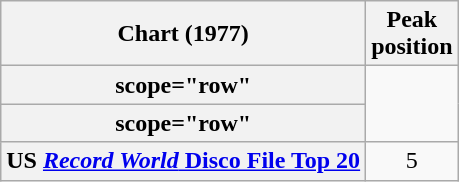<table class="wikitable sortable plainrowheaders">
<tr>
<th scope="col">Chart (1977)</th>
<th scope="col">Peak<br>position</th>
</tr>
<tr>
<th>scope="row" </th>
</tr>
<tr>
<th>scope="row" </th>
</tr>
<tr>
<th scope="row">US <a href='#'><em>Record World</em> Disco File Top 20</a></th>
<td style="text-align:center;">5</td>
</tr>
</table>
